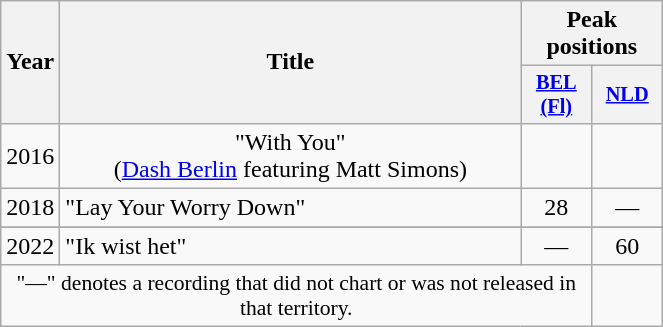<table class="wikitable" style="text-align:center;">
<tr>
<th rowspan="2" width="10">Year</th>
<th rowspan="2" width="300">Title</th>
<th colspan="2">Peak positions</th>
</tr>
<tr>
<th scope="col" style="width:3em;font-size:85%;"><a href='#'>BEL<br>(Fl)</a><br></th>
<th scope="col" style="width:3em;font-size:85%;"><a href='#'>NLD</a><br></th>
</tr>
<tr>
<td>2016</td>
<td>"With You"<br>(<a href='#'>Dash Berlin</a> featuring Matt Simons)</td>
<td></td>
<td></td>
</tr>
<tr>
<td>2018</td>
<td align="left">"Lay Your Worry Down"<br></td>
<td>28</td>
<td>—</td>
</tr>
<tr>
</tr>
<tr>
<td>2022</td>
<td align="left">"Ik wist het"<br></td>
<td>—</td>
<td>60</td>
</tr>
<tr>
<td colspan="3" style="font-size:90%">"—" denotes a recording that did not chart or was not released in that territory.</td>
</tr>
</table>
